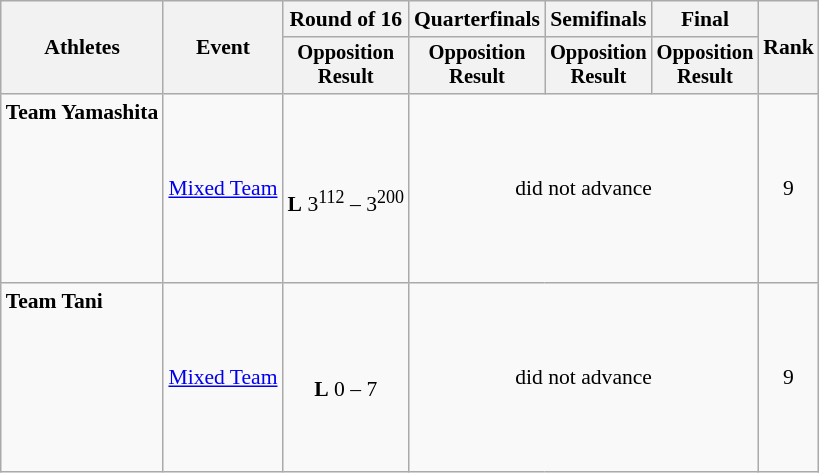<table class="wikitable" style="font-size:90%">
<tr>
<th rowspan="2">Athletes</th>
<th rowspan="2">Event</th>
<th>Round of 16</th>
<th>Quarterfinals</th>
<th>Semifinals</th>
<th>Final</th>
<th rowspan=2>Rank</th>
</tr>
<tr style="font-size:95%">
<th>Opposition<br>Result</th>
<th>Opposition<br>Result</th>
<th>Opposition<br>Result</th>
<th>Opposition<br>Result</th>
</tr>
<tr align=center>
<td align=left><strong>Team Yamashita</strong><br><br><br><br><br><br><br></td>
<td align=left><a href='#'>Mixed Team</a></td>
<td><br><strong>L</strong> 3<sup>112</sup> – 3<sup>200</sup></td>
<td colspan=3>did not advance</td>
<td>9</td>
</tr>
<tr align=center>
<td align=left><strong>Team Tani</strong><br><br><br><br><br><br><br></td>
<td align=left><a href='#'>Mixed Team</a></td>
<td><br><strong>L</strong> 0 – 7</td>
<td colspan=3>did not advance</td>
<td>9</td>
</tr>
</table>
